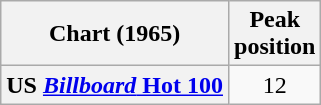<table class="wikitable plainrowheaders" style="text-align:center">
<tr>
<th scope="col">Chart (1965)</th>
<th scope="col">Peak<br>position</th>
</tr>
<tr>
<th scope="row">US <a href='#'><em>Billboard</em> Hot 100</a></th>
<td>12</td>
</tr>
</table>
